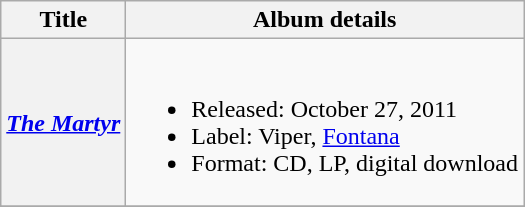<table class="wikitable">
<tr>
<th align=center rowspan=1>Title</th>
<th align=center rowspan=1>Album details</th>
</tr>
<tr>
<th align=center rowspan=1><strong><em><a href='#'>The Martyr</a></em></strong></th>
<td><br><ul><li>Released: October 27, 2011</li><li>Label: Viper, <a href='#'>Fontana</a></li><li>Format: CD, LP, digital download</li></ul></td>
</tr>
<tr>
</tr>
</table>
